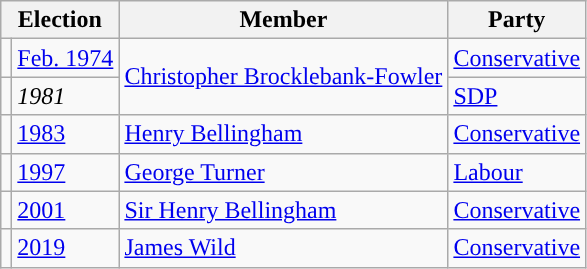<table class="wikitable">
<tr>
<th colspan="2">Election</th>
<th>Member</th>
<th>Party</th>
</tr>
<tr>
<td style="color:inherit;background-color: "></td>
<td><a href='#'>Feb. 1974</a></td>
<td rowspan="2"><a href='#'>Christopher Brocklebank-Fowler</a></td>
<td><a href='#'>Conservative</a></td>
</tr>
<tr>
<td style="color:inherit;background-color: "></td>
<td><em>1981</em></td>
<td><a href='#'>SDP</a></td>
</tr>
<tr>
<td style="color:inherit;background-color: "></td>
<td><a href='#'>1983</a></td>
<td><a href='#'>Henry Bellingham</a></td>
<td><a href='#'>Conservative</a></td>
</tr>
<tr>
<td style="color:inherit;background-color: "></td>
<td><a href='#'>1997</a></td>
<td><a href='#'>George Turner</a></td>
<td><a href='#'>Labour</a></td>
</tr>
<tr>
<td style="color:inherit;background-color: "></td>
<td><a href='#'>2001</a></td>
<td><a href='#'>Sir Henry Bellingham</a></td>
<td><a href='#'>Conservative</a></td>
</tr>
<tr>
<td style="color:inherit;background-color: "></td>
<td><a href='#'>2019</a></td>
<td><a href='#'>James Wild</a></td>
<td><a href='#'>Conservative</a></td>
</tr>
</table>
